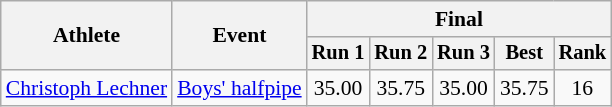<table class="wikitable" style="font-size:90%">
<tr>
<th rowspan=2>Athlete</th>
<th rowspan=2>Event</th>
<th colspan=5>Final</th>
</tr>
<tr style="font-size:95%">
<th>Run 1</th>
<th>Run 2</th>
<th>Run 3</th>
<th>Best</th>
<th>Rank</th>
</tr>
<tr align=center>
<td align=left><a href='#'>Christoph Lechner</a></td>
<td align=left><a href='#'>Boys' halfpipe</a></td>
<td>35.00</td>
<td>35.75</td>
<td>35.00</td>
<td>35.75</td>
<td>16</td>
</tr>
</table>
